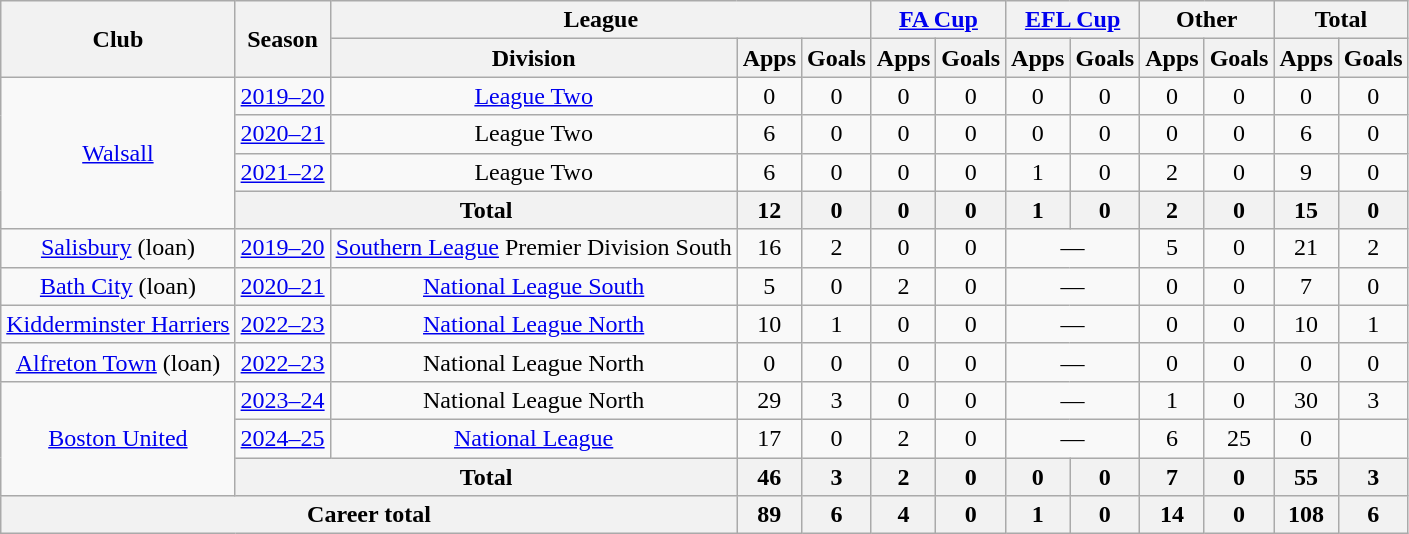<table class="wikitable" style="text-align: center">
<tr>
<th rowspan="2">Club</th>
<th rowspan="2">Season</th>
<th colspan="3">League</th>
<th colspan="2"><a href='#'>FA Cup</a></th>
<th colspan="2"><a href='#'>EFL Cup</a></th>
<th colspan="2">Other</th>
<th colspan="2">Total</th>
</tr>
<tr>
<th>Division</th>
<th>Apps</th>
<th>Goals</th>
<th>Apps</th>
<th>Goals</th>
<th>Apps</th>
<th>Goals</th>
<th>Apps</th>
<th>Goals</th>
<th>Apps</th>
<th>Goals</th>
</tr>
<tr>
<td rowspan="4"><a href='#'>Walsall</a></td>
<td><a href='#'>2019–20</a></td>
<td><a href='#'>League Two</a></td>
<td>0</td>
<td>0</td>
<td>0</td>
<td>0</td>
<td>0</td>
<td>0</td>
<td>0</td>
<td>0</td>
<td>0</td>
<td>0</td>
</tr>
<tr>
<td><a href='#'>2020–21</a></td>
<td>League Two</td>
<td>6</td>
<td>0</td>
<td>0</td>
<td>0</td>
<td>0</td>
<td>0</td>
<td>0</td>
<td>0</td>
<td>6</td>
<td>0</td>
</tr>
<tr>
<td><a href='#'>2021–22</a></td>
<td>League Two</td>
<td>6</td>
<td>0</td>
<td>0</td>
<td>0</td>
<td>1</td>
<td>0</td>
<td>2</td>
<td>0</td>
<td>9</td>
<td>0</td>
</tr>
<tr>
<th colspan="2">Total</th>
<th>12</th>
<th>0</th>
<th>0</th>
<th>0</th>
<th>1</th>
<th>0</th>
<th>2</th>
<th>0</th>
<th>15</th>
<th>0</th>
</tr>
<tr>
<td><a href='#'>Salisbury</a> (loan)</td>
<td><a href='#'>2019–20</a></td>
<td><a href='#'>Southern League</a> Premier Division South</td>
<td>16</td>
<td>2</td>
<td>0</td>
<td>0</td>
<td colspan="2">—</td>
<td>5</td>
<td>0</td>
<td>21</td>
<td>2</td>
</tr>
<tr>
<td><a href='#'>Bath City</a> (loan)</td>
<td><a href='#'>2020–21</a></td>
<td><a href='#'>National League South</a></td>
<td>5</td>
<td>0</td>
<td>2</td>
<td>0</td>
<td colspan="2">—</td>
<td>0</td>
<td>0</td>
<td>7</td>
<td>0</td>
</tr>
<tr>
<td><a href='#'>Kidderminster Harriers</a></td>
<td><a href='#'>2022–23</a></td>
<td><a href='#'>National League North</a></td>
<td>10</td>
<td>1</td>
<td>0</td>
<td>0</td>
<td colspan="2">—</td>
<td>0</td>
<td>0</td>
<td>10</td>
<td>1</td>
</tr>
<tr>
<td><a href='#'>Alfreton Town</a> (loan)</td>
<td><a href='#'>2022–23</a></td>
<td>National League North</td>
<td>0</td>
<td>0</td>
<td>0</td>
<td>0</td>
<td colspan="2">—</td>
<td>0</td>
<td>0</td>
<td>0</td>
<td>0</td>
</tr>
<tr>
<td rowspan="3"><a href='#'>Boston United</a></td>
<td><a href='#'>2023–24</a></td>
<td>National League North</td>
<td>29</td>
<td>3</td>
<td>0</td>
<td>0</td>
<td colspan="2">—</td>
<td>1</td>
<td>0</td>
<td>30</td>
<td>3</td>
</tr>
<tr>
<td><a href='#'>2024–25</a></td>
<td><a href='#'>National League</a></td>
<td>17</td>
<td>0</td>
<td>2</td>
<td>0</td>
<td colspan="2">—</td>
<td>6</td>
<td>25</td>
<td>0</td>
</tr>
<tr>
<th colspan="2">Total</th>
<th>46</th>
<th>3</th>
<th>2</th>
<th>0</th>
<th>0</th>
<th>0</th>
<th>7</th>
<th>0</th>
<th>55</th>
<th>3</th>
</tr>
<tr>
<th colspan="3">Career total</th>
<th>89</th>
<th>6</th>
<th>4</th>
<th>0</th>
<th>1</th>
<th>0</th>
<th>14</th>
<th>0</th>
<th>108</th>
<th>6</th>
</tr>
</table>
